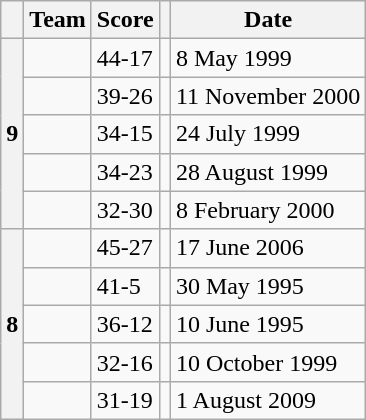<table class="wikitable sortable">
<tr>
<th></th>
<th>Team</th>
<th>Score</th>
<th></th>
<th>Date</th>
</tr>
<tr>
<th rowspan=5>9</th>
<td></td>
<td>44-17</td>
<td></td>
<td>8 May 1999</td>
</tr>
<tr>
<td></td>
<td>39-26</td>
<td></td>
<td>11 November 2000</td>
</tr>
<tr>
<td></td>
<td>34-15</td>
<td></td>
<td>24 July 1999</td>
</tr>
<tr>
<td></td>
<td>34-23</td>
<td></td>
<td>28 August 1999</td>
</tr>
<tr>
<td></td>
<td>32-30</td>
<td></td>
<td>8 February 2000</td>
</tr>
<tr>
<th rowspan=5>8</th>
<td></td>
<td>45-27</td>
<td></td>
<td>17 June 2006</td>
</tr>
<tr>
<td></td>
<td>41-5</td>
<td></td>
<td>30 May 1995</td>
</tr>
<tr>
<td></td>
<td>36-12</td>
<td></td>
<td>10 June 1995</td>
</tr>
<tr>
<td></td>
<td>32-16</td>
<td></td>
<td>10 October 1999</td>
</tr>
<tr>
<td></td>
<td>31-19</td>
<td></td>
<td>1 August 2009</td>
</tr>
</table>
